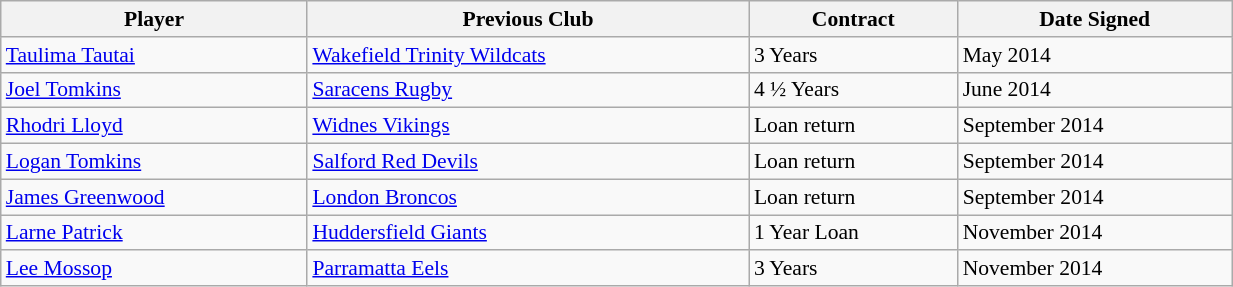<table class="wikitable"  style="width:65%; font-size:90%;">
<tr>
<th>Player</th>
<th>Previous Club</th>
<th>Contract</th>
<th>Date Signed</th>
</tr>
<tr>
<td> <a href='#'>Taulima Tautai</a></td>
<td><a href='#'>Wakefield Trinity Wildcats</a></td>
<td>3 Years</td>
<td>May 2014</td>
</tr>
<tr>
<td> <a href='#'>Joel Tomkins</a></td>
<td><a href='#'>Saracens Rugby</a></td>
<td>4 ½ Years</td>
<td>June 2014</td>
</tr>
<tr>
<td> <a href='#'>Rhodri Lloyd</a></td>
<td><a href='#'>Widnes Vikings</a></td>
<td>Loan return</td>
<td>September 2014</td>
</tr>
<tr>
<td> <a href='#'>Logan Tomkins</a></td>
<td><a href='#'>Salford Red Devils</a></td>
<td>Loan return</td>
<td>September 2014</td>
</tr>
<tr>
<td> <a href='#'>James Greenwood</a></td>
<td><a href='#'>London Broncos</a></td>
<td>Loan return</td>
<td>September 2014</td>
</tr>
<tr>
<td> <a href='#'>Larne Patrick</a></td>
<td><a href='#'>Huddersfield Giants</a></td>
<td>1 Year Loan</td>
<td>November 2014</td>
</tr>
<tr>
<td> <a href='#'>Lee Mossop</a></td>
<td><a href='#'>Parramatta Eels</a></td>
<td>3 Years</td>
<td>November 2014</td>
</tr>
</table>
